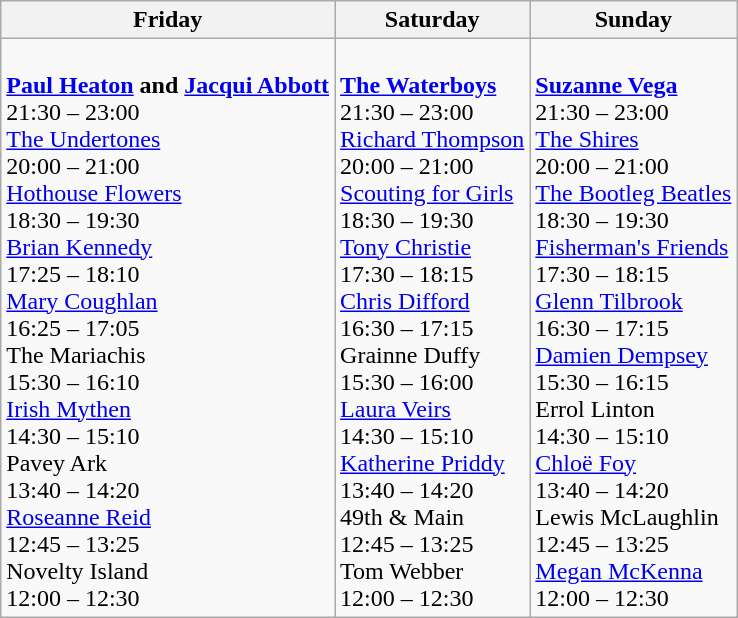<table class="wikitable">
<tr>
<th>Friday</th>
<th>Saturday</th>
<th>Sunday</th>
</tr>
<tr valign="top">
<td><br><strong><a href='#'>Paul Heaton</a> and <a href='#'>Jacqui Abbott</a></strong>
<br>21:30 – 23:00
<br><a href='#'>The Undertones</a>
<br>20:00 – 21:00
<br><a href='#'>Hothouse Flowers</a>
<br>18:30 – 19:30
<br><a href='#'>Brian Kennedy</a>
<br>17:25 – 18:10
<br><a href='#'>Mary Coughlan</a>
<br>16:25 – 17:05
<br>The Mariachis
<br>15:30 – 16:10
<br><a href='#'>Irish Mythen</a>
<br>14:30 – 15:10
<br>Pavey Ark
<br>13:40 – 14:20
<br><a href='#'>Roseanne Reid</a>
<br>12:45 – 13:25
<br>Novelty Island
<br>12:00 – 12:30</td>
<td><br><strong><a href='#'>The Waterboys</a></strong>
<br>21:30 – 23:00
<br><a href='#'>Richard Thompson</a>
<br>20:00 – 21:00
<br><a href='#'>Scouting for Girls</a>
<br>18:30 – 19:30
<br><a href='#'>Tony Christie</a>
<br>17:30 – 18:15
<br><a href='#'>Chris Difford</a>
<br>16:30 – 17:15
<br>Grainne Duffy
<br>15:30 – 16:00
<br><a href='#'>Laura Veirs</a>
<br>14:30 – 15:10
<br><a href='#'>Katherine Priddy</a>
<br>13:40 – 14:20
<br>49th & Main
<br>12:45 – 13:25
<br>Tom Webber
<br>12:00 – 12:30</td>
<td><br><strong><a href='#'>Suzanne Vega</a></strong>
<br>21:30 – 23:00
<br><a href='#'>The Shires</a>
<br>20:00 – 21:00
<br><a href='#'>The Bootleg Beatles</a>
<br>18:30 – 19:30
<br><a href='#'>Fisherman's Friends</a>
<br>17:30 – 18:15
<br><a href='#'>Glenn Tilbrook</a>
<br>16:30 – 17:15
<br><a href='#'>Damien Dempsey</a>
<br>15:30 – 16:15
<br>Errol Linton
<br>14:30 – 15:10
<br><a href='#'>Chloë Foy</a>
<br>13:40 – 14:20
<br>Lewis McLaughlin
<br>12:45 – 13:25
<br><a href='#'>Megan McKenna</a>
<br>12:00 – 12:30</td>
</tr>
</table>
